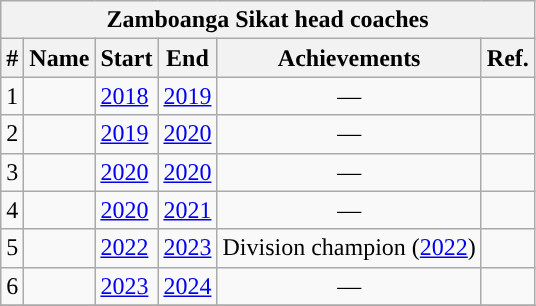<table class="wikitable sortable">
<tr>
<th colspan="6">Zamboanga Sikat head coaches</th>
</tr>
<tr>
<th>#</th>
<th>Name</th>
<th>Start</th>
<th>End</th>
<th>Achievements</th>
<th>Ref.</th>
</tr>
<tr>
<td align=center>1</td>
<td></td>
<td><a href='#'>2018</a></td>
<td><a href='#'>2019</a></td>
<td align=center>—</td>
<td></td>
</tr>
<tr>
<td align=center>2</td>
<td></td>
<td><a href='#'>2019</a></td>
<td><a href='#'>2020</a></td>
<td align=center>—</td>
<td></td>
</tr>
<tr>
<td align=center>3</td>
<td></td>
<td><a href='#'>2020</a></td>
<td><a href='#'>2020</a></td>
<td align=center>—</td>
<td></td>
</tr>
<tr>
<td align=center>4</td>
<td></td>
<td><a href='#'>2020</a></td>
<td><a href='#'>2021</a></td>
<td align=center>—</td>
<td></td>
</tr>
<tr>
<td align=center>5</td>
<td></td>
<td><a href='#'>2022</a></td>
<td><a href='#'>2023</a></td>
<td>Division champion (<a href='#'>2022</a>)</td>
<td></td>
</tr>
<tr>
<td align=center>6</td>
<td></td>
<td><a href='#'>2023</a></td>
<td><a href='#'>2024</a></td>
<td align=center>—</td>
<td></td>
</tr>
<tr>
</tr>
</table>
